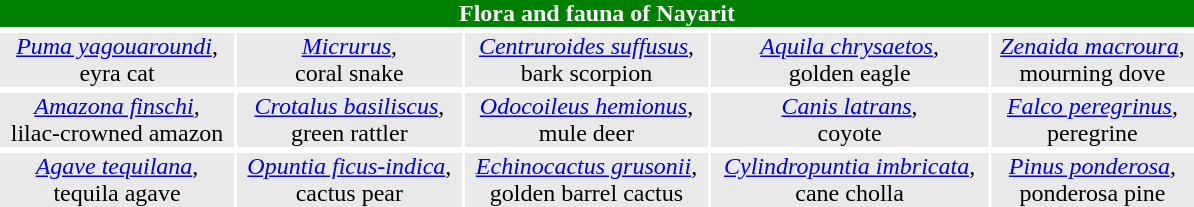<table class="toc" cellpadding=0 cellspacing=2 width=800px style="float:center; margin: 0.5em 0.5em 0.5em 1em; padding: 0.5e">
<tr>
<td colspan=8 style="background:#green; color:white; font-size:100%" align=center bgcolor="green"><strong>Flora and fauna of Nayarit</strong></td>
</tr>
<tr>
<td align=center valign=center bgcolor="white"></td>
<td align=center valign=center bgcolor="white"></td>
<td align=center valign=center bgcolor="white"></td>
<td align=center valign=center bgcolor="white"></td>
<td align=center valign=center bgcolor="white"></td>
</tr>
<tr>
<td style="background:#e9e9e9;" align=center><em><a href='#'>Puma yagouaroundi</a></em>, <br> eyra cat</td>
<td style="background:#e9e9e9;" align=center><em><a href='#'>Micrurus</a></em>, <br> coral snake</td>
<td style="background:#e9e9e9;" align=center><em><a href='#'>Centruroides suffusus</a></em>, <br> bark scorpion</td>
<td style="background:#e9e9e9;" align=center><em><a href='#'>Aquila chrysaetos</a></em>, <br>golden eagle</td>
<td style="background:#e9e9e9;" align=center><em><a href='#'>Zenaida macroura</a></em>, <br>mourning dove</td>
</tr>
<tr>
<td align=center valign=center bgcolor="white"></td>
<td align=center valign=center bgcolor="white"></td>
<td align=center valign=center bgcolor="white"></td>
<td align=center valign=center bgcolor="white"></td>
<td align=center valign=center bgcolor="white"></td>
</tr>
<tr>
<td style="background:#e9e9e9;" align=center><em><a href='#'>Amazona finschi</a></em>,<br> lilac-crowned amazon</td>
<td style="background:#e9e9e9;" align=center><em><a href='#'>Crotalus basiliscus</a></em>,<br> green rattler</td>
<td style="background:#e9e9e9;" align=center><em><a href='#'>Odocoileus hemionus</a></em>,<br> mule deer</td>
<td style="background:#e9e9e9;" align=center><em><a href='#'>Canis latrans</a></em>,<br> coyote</td>
<td style="background:#e9e9e9;" align=center><em><a href='#'>Falco peregrinus</a></em>,<br> peregrine</td>
</tr>
<tr>
<td align=center valign=center bgcolor="white"></td>
<td align=center valign=center bgcolor="white"></td>
<td align=center valign=center bgcolor="white"></td>
<td align=center valign=center bgcolor="white"></td>
<td align=center valign=center bgcolor="white"></td>
</tr>
<tr>
<td style="background:#e9e9e9;" align=center><em><a href='#'>Agave tequilana</a></em>,<br> tequila agave</td>
<td style="background:#e9e9e9;" align=center><em><a href='#'>Opuntia ficus-indica</a></em>,<br> cactus pear</td>
<td style="background:#e9e9e9;" align=center><em><a href='#'>Echinocactus grusonii</a></em>,<br> golden barrel cactus</td>
<td style="background:#e9e9e9;" align=center><em><a href='#'>Cylindropuntia imbricata</a></em>,<br> cane cholla</td>
<td style="background:#e9e9e9;" align=center><em><a href='#'>Pinus ponderosa</a></em>,<br> ponderosa pine</td>
</tr>
<tr>
</tr>
</table>
